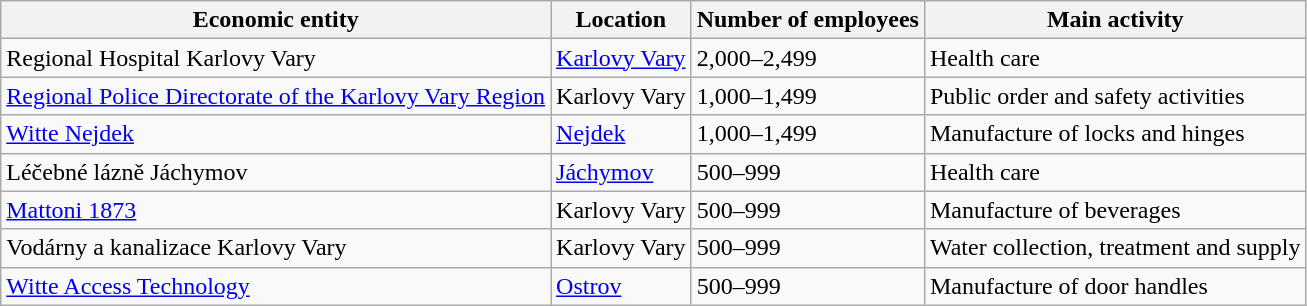<table class="wikitable sortable">
<tr>
<th>Economic entity</th>
<th>Location</th>
<th>Number of employees</th>
<th>Main activity</th>
</tr>
<tr>
<td>Regional Hospital Karlovy Vary</td>
<td><a href='#'>Karlovy Vary</a></td>
<td>2,000–2,499</td>
<td>Health care</td>
</tr>
<tr>
<td><a href='#'>Regional Police Directorate of the Karlovy Vary Region</a></td>
<td>Karlovy Vary</td>
<td>1,000–1,499</td>
<td>Public order and safety activities</td>
</tr>
<tr>
<td><a href='#'>Witte Nejdek</a></td>
<td><a href='#'>Nejdek</a></td>
<td>1,000–1,499</td>
<td>Manufacture of locks and hinges</td>
</tr>
<tr>
<td>Léčebné lázně Jáchymov</td>
<td><a href='#'>Jáchymov</a></td>
<td>500–999</td>
<td>Health care</td>
</tr>
<tr>
<td><a href='#'>Mattoni 1873</a></td>
<td>Karlovy Vary</td>
<td>500–999</td>
<td>Manufacture of beverages</td>
</tr>
<tr>
<td>Vodárny a kanalizace Karlovy Vary</td>
<td>Karlovy Vary</td>
<td>500–999</td>
<td>Water collection, treatment and supply</td>
</tr>
<tr>
<td><a href='#'>Witte Access Technology</a></td>
<td><a href='#'>Ostrov</a></td>
<td>500–999</td>
<td>Manufacture of door handles</td>
</tr>
</table>
